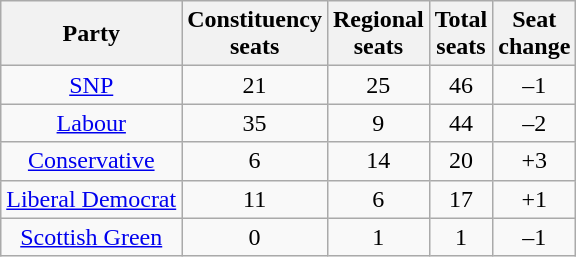<table class="wikitable" style="text-align:center">
<tr>
<th>Party</th>
<th>Constituency<br>seats</th>
<th>Regional<br>seats</th>
<th>Total<br>seats</th>
<th>Seat<br>change</th>
</tr>
<tr>
<td><a href='#'>SNP</a></td>
<td>21</td>
<td>25</td>
<td>46</td>
<td>–1</td>
</tr>
<tr>
<td><a href='#'>Labour</a></td>
<td>35</td>
<td>9</td>
<td>44</td>
<td>–2</td>
</tr>
<tr>
<td><a href='#'>Conservative</a></td>
<td>6</td>
<td>14</td>
<td>20</td>
<td>+3</td>
</tr>
<tr>
<td><a href='#'>Liberal Democrat</a></td>
<td>11</td>
<td>6</td>
<td>17</td>
<td>+1</td>
</tr>
<tr>
<td><a href='#'>Scottish Green</a></td>
<td>0</td>
<td>1</td>
<td>1</td>
<td>–1</td>
</tr>
</table>
